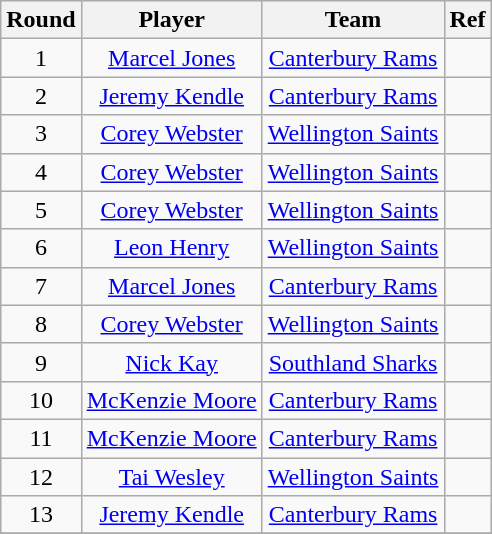<table class="wikitable" style="text-align:center">
<tr>
<th>Round</th>
<th>Player</th>
<th>Team</th>
<th>Ref</th>
</tr>
<tr>
<td>1</td>
<td><a href='#'>Marcel Jones</a></td>
<td><a href='#'>Canterbury Rams</a></td>
<td></td>
</tr>
<tr>
<td>2</td>
<td><a href='#'>Jeremy Kendle</a></td>
<td><a href='#'>Canterbury Rams</a></td>
<td></td>
</tr>
<tr>
<td>3</td>
<td><a href='#'>Corey Webster</a></td>
<td><a href='#'>Wellington Saints</a></td>
<td></td>
</tr>
<tr>
<td>4</td>
<td><a href='#'>Corey Webster</a></td>
<td><a href='#'>Wellington Saints</a></td>
<td></td>
</tr>
<tr>
<td>5</td>
<td><a href='#'>Corey Webster</a></td>
<td><a href='#'>Wellington Saints</a></td>
<td></td>
</tr>
<tr>
<td>6</td>
<td><a href='#'>Leon Henry</a></td>
<td><a href='#'>Wellington Saints</a></td>
<td></td>
</tr>
<tr>
<td>7</td>
<td><a href='#'>Marcel Jones</a></td>
<td><a href='#'>Canterbury Rams</a></td>
<td></td>
</tr>
<tr>
<td>8</td>
<td><a href='#'>Corey Webster</a></td>
<td><a href='#'>Wellington Saints</a></td>
<td></td>
</tr>
<tr>
<td>9</td>
<td><a href='#'>Nick Kay</a></td>
<td><a href='#'>Southland Sharks</a></td>
<td></td>
</tr>
<tr>
<td>10</td>
<td><a href='#'>McKenzie Moore</a></td>
<td><a href='#'>Canterbury Rams</a></td>
<td></td>
</tr>
<tr>
<td>11</td>
<td><a href='#'>McKenzie Moore</a></td>
<td><a href='#'>Canterbury Rams</a></td>
<td></td>
</tr>
<tr>
<td>12</td>
<td><a href='#'>Tai Wesley</a></td>
<td><a href='#'>Wellington Saints</a></td>
<td></td>
</tr>
<tr>
<td>13</td>
<td><a href='#'>Jeremy Kendle</a></td>
<td><a href='#'>Canterbury Rams</a></td>
<td></td>
</tr>
<tr>
</tr>
</table>
